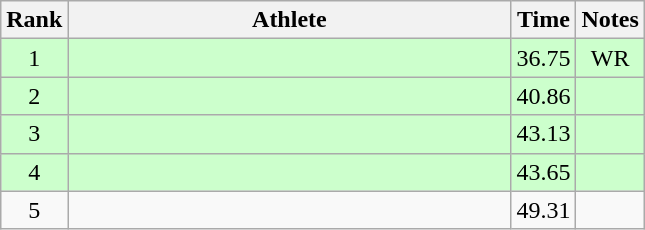<table class="wikitable" style="text-align:center">
<tr>
<th>Rank</th>
<th Style="width:18em">Athlete</th>
<th>Time</th>
<th>Notes</th>
</tr>
<tr style="background:#cfc">
<td>1</td>
<td style="text-align:left"></td>
<td>36.75</td>
<td>WR</td>
</tr>
<tr style="background:#cfc">
<td>2</td>
<td style="text-align:left"></td>
<td>40.86</td>
<td></td>
</tr>
<tr style="background:#cfc">
<td>3</td>
<td style="text-align:left"></td>
<td>43.13</td>
<td></td>
</tr>
<tr style="background:#cfc">
<td>4</td>
<td style="text-align:left"></td>
<td>43.65</td>
<td></td>
</tr>
<tr>
<td>5</td>
<td style="text-align:left"></td>
<td>49.31</td>
<td></td>
</tr>
</table>
